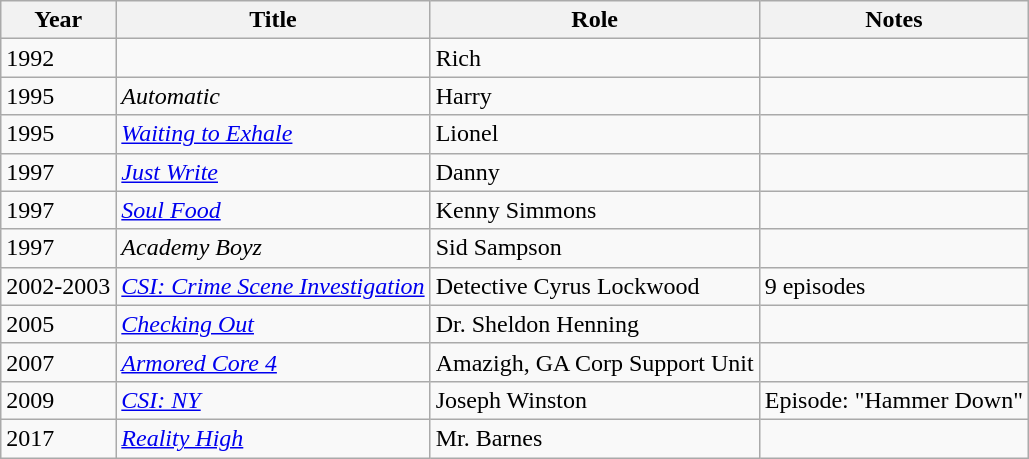<table class="wikitable">
<tr>
<th>Year</th>
<th>Title</th>
<th>Role</th>
<th>Notes</th>
</tr>
<tr>
<td>1992</td>
<td><em></em></td>
<td>Rich</td>
<td></td>
</tr>
<tr>
<td>1995</td>
<td><em>Automatic</em></td>
<td>Harry</td>
<td></td>
</tr>
<tr>
<td>1995</td>
<td><em><a href='#'>Waiting to Exhale</a></em></td>
<td>Lionel</td>
<td></td>
</tr>
<tr>
<td>1997</td>
<td><em><a href='#'>Just Write</a></em></td>
<td>Danny</td>
<td></td>
</tr>
<tr>
<td>1997</td>
<td><em><a href='#'>Soul Food</a></em></td>
<td>Kenny Simmons</td>
<td></td>
</tr>
<tr>
<td>1997</td>
<td><em>Academy Boyz</em></td>
<td>Sid Sampson</td>
<td></td>
</tr>
<tr>
<td>2002-2003</td>
<td><em><a href='#'>CSI: Crime Scene Investigation</a></em></td>
<td>Detective Cyrus Lockwood</td>
<td>9 episodes</td>
</tr>
<tr>
<td>2005</td>
<td><em><a href='#'>Checking Out</a></em></td>
<td>Dr. Sheldon Henning</td>
<td></td>
</tr>
<tr>
<td>2007</td>
<td><em><a href='#'>Armored Core 4</a></em></td>
<td>Amazigh, GA Corp Support Unit</td>
<td></td>
</tr>
<tr>
<td>2009</td>
<td><em><a href='#'>CSI: NY</a></em></td>
<td>Joseph Winston</td>
<td>Episode: "Hammer Down"</td>
</tr>
<tr>
<td>2017</td>
<td><em><a href='#'>Reality High</a></em></td>
<td>Mr. Barnes</td>
<td></td>
</tr>
</table>
